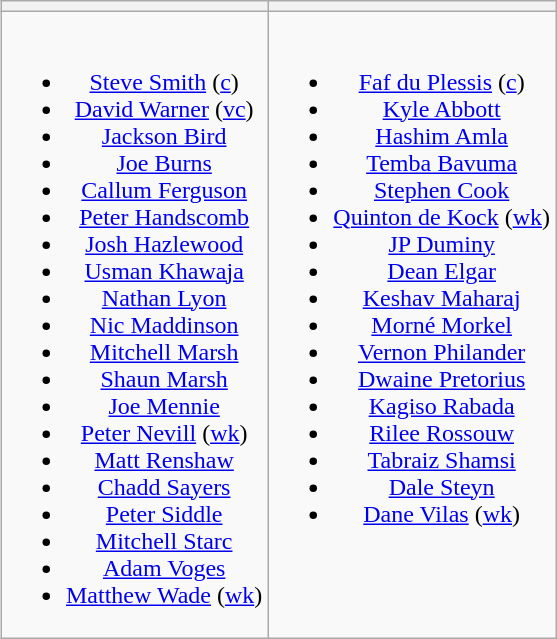<table class="wikitable" style="text-align:center; margin:0 auto">
<tr>
<th></th>
<th></th>
</tr>
<tr style="vertical-align:top">
<td><br><ul><li><a href='#'>Steve Smith</a> (<a href='#'>c</a>)</li><li><a href='#'>David Warner</a> (<a href='#'>vc</a>)</li><li><a href='#'>Jackson Bird</a></li><li><a href='#'>Joe Burns</a></li><li><a href='#'>Callum Ferguson</a></li><li><a href='#'>Peter Handscomb</a></li><li><a href='#'>Josh Hazlewood</a></li><li><a href='#'>Usman Khawaja</a></li><li><a href='#'>Nathan Lyon</a></li><li><a href='#'>Nic Maddinson</a></li><li><a href='#'>Mitchell Marsh</a></li><li><a href='#'>Shaun Marsh</a></li><li><a href='#'>Joe Mennie</a></li><li><a href='#'>Peter Nevill</a> (<a href='#'>wk</a>)</li><li><a href='#'>Matt Renshaw</a></li><li><a href='#'>Chadd Sayers</a></li><li><a href='#'>Peter Siddle</a></li><li><a href='#'>Mitchell Starc</a></li><li><a href='#'>Adam Voges</a></li><li><a href='#'>Matthew Wade</a> (<a href='#'>wk</a>)</li></ul></td>
<td><br><ul><li><a href='#'>Faf du Plessis</a> (<a href='#'>c</a>)</li><li><a href='#'>Kyle Abbott</a></li><li><a href='#'>Hashim Amla</a></li><li><a href='#'>Temba Bavuma</a></li><li><a href='#'>Stephen Cook</a></li><li><a href='#'>Quinton de Kock</a> (<a href='#'>wk</a>)</li><li><a href='#'>JP Duminy</a></li><li><a href='#'>Dean Elgar</a></li><li><a href='#'>Keshav Maharaj</a></li><li><a href='#'>Morné Morkel</a></li><li><a href='#'>Vernon Philander</a></li><li><a href='#'>Dwaine Pretorius</a></li><li><a href='#'>Kagiso Rabada</a></li><li><a href='#'>Rilee Rossouw</a></li><li><a href='#'>Tabraiz Shamsi</a></li><li><a href='#'>Dale Steyn</a></li><li><a href='#'>Dane Vilas</a> (<a href='#'>wk</a>)</li></ul></td>
</tr>
</table>
